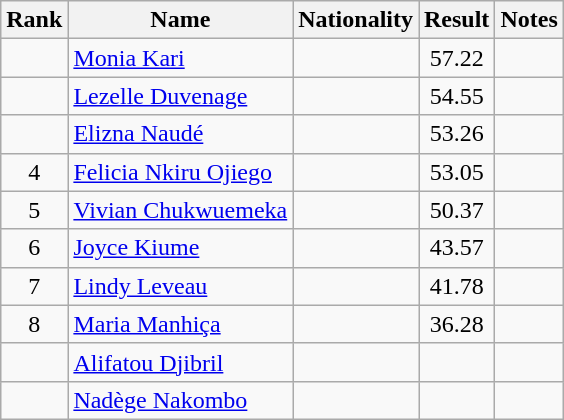<table class="wikitable sortable" style="text-align:center">
<tr>
<th>Rank</th>
<th>Name</th>
<th>Nationality</th>
<th>Result</th>
<th>Notes</th>
</tr>
<tr>
<td></td>
<td align=left><a href='#'>Monia Kari</a></td>
<td align=left></td>
<td>57.22</td>
<td></td>
</tr>
<tr>
<td></td>
<td align=left><a href='#'>Lezelle Duvenage</a></td>
<td align=left></td>
<td>54.55</td>
<td></td>
</tr>
<tr>
<td></td>
<td align=left><a href='#'>Elizna Naudé</a></td>
<td align=left></td>
<td>53.26</td>
<td></td>
</tr>
<tr>
<td>4</td>
<td align=left><a href='#'>Felicia Nkiru Ojiego</a></td>
<td align=left></td>
<td>53.05</td>
<td></td>
</tr>
<tr>
<td>5</td>
<td align=left><a href='#'>Vivian Chukwuemeka</a></td>
<td align=left></td>
<td>50.37</td>
<td></td>
</tr>
<tr>
<td>6</td>
<td align=left><a href='#'>Joyce Kiume</a></td>
<td align=left></td>
<td>43.57</td>
<td></td>
</tr>
<tr>
<td>7</td>
<td align=left><a href='#'>Lindy Leveau</a></td>
<td align=left></td>
<td>41.78</td>
<td></td>
</tr>
<tr>
<td>8</td>
<td align=left><a href='#'>Maria Manhiça</a></td>
<td align=left></td>
<td>36.28</td>
<td></td>
</tr>
<tr>
<td></td>
<td align=left><a href='#'>Alifatou Djibril</a></td>
<td align=left></td>
<td></td>
<td></td>
</tr>
<tr>
<td></td>
<td align=left><a href='#'>Nadège Nakombo</a></td>
<td align=left></td>
<td></td>
<td></td>
</tr>
</table>
